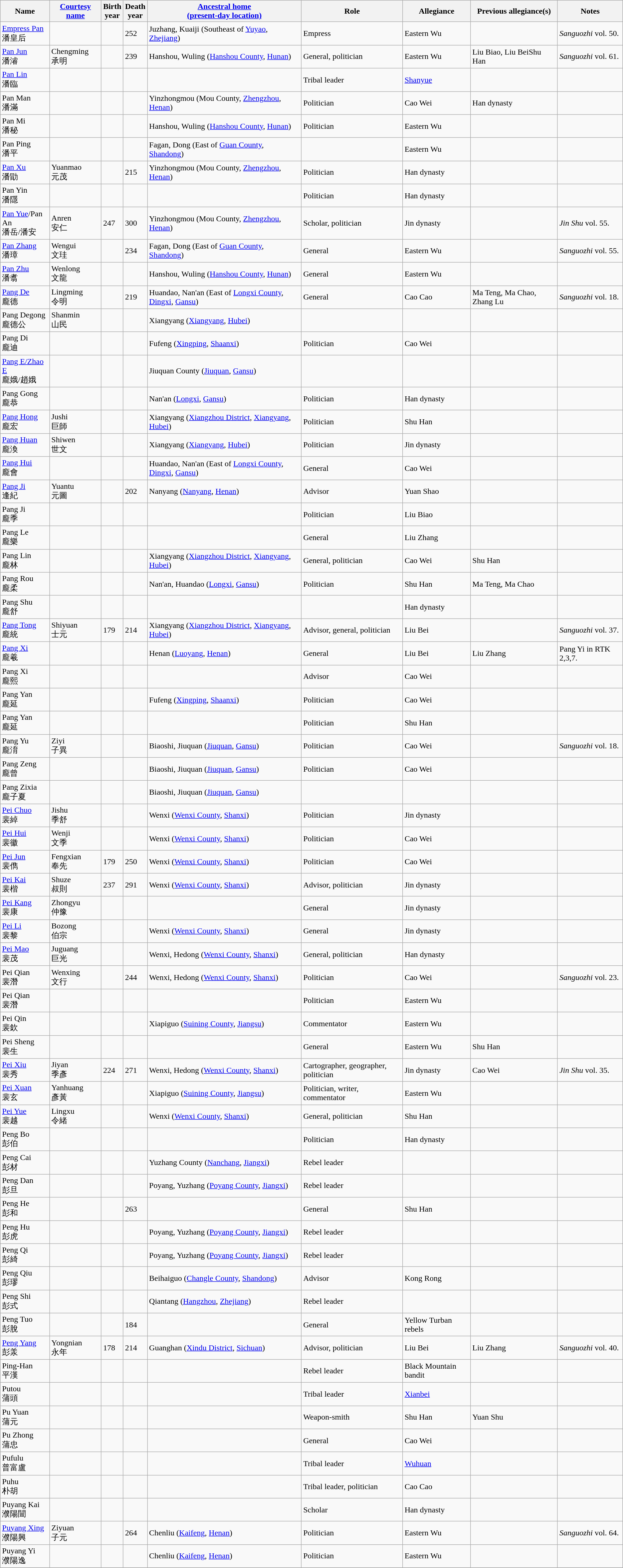<table class="wikitable sortable">
<tr>
<th>Name</th>
<th><a href='#'>Courtesy name</a></th>
<th>Birth<br>year</th>
<th>Death<br>year</th>
<th><a href='#'>Ancestral home<br>(present-day location)</a></th>
<th>Role</th>
<th>Allegiance</th>
<th>Previous allegiance(s)</th>
<th>Notes</th>
</tr>
<tr pang>
<td><a href='#'>Empress Pan</a><br>潘皇后</td>
<td></td>
<td></td>
<td>252</td>
<td>Juzhang, Kuaiji (Southeast of <a href='#'>Yuyao</a>, <a href='#'>Zhejiang</a>)</td>
<td>Empress</td>
<td>Eastern Wu</td>
<td></td>
<td><em>Sanguozhi</em> vol. 50.</td>
</tr>
<tr>
<td><a href='#'>Pan Jun</a><br>潘濬</td>
<td>Chengming<br>承明</td>
<td></td>
<td>239</td>
<td>Hanshou, Wuling (<a href='#'>Hanshou County</a>, <a href='#'>Hunan</a>)</td>
<td>General, politician</td>
<td>Eastern Wu</td>
<td>Liu Biao, <span>Liu Bei</span>Shu Han</td>
<td><em>Sanguozhi</em> vol. 61.</td>
</tr>
<tr>
<td><a href='#'>Pan Lin</a><br>潘臨</td>
<td></td>
<td></td>
<td></td>
<td></td>
<td>Tribal leader</td>
<td><a href='#'>Shanyue</a></td>
<td></td>
<td></td>
</tr>
<tr>
<td>Pan Man<br>潘滿</td>
<td></td>
<td></td>
<td></td>
<td>Yinzhongmou (Mou County, <a href='#'>Zhengzhou</a>, <a href='#'>Henan</a>)</td>
<td>Politician</td>
<td>Cao Wei</td>
<td>Han dynasty</td>
<td></td>
</tr>
<tr>
<td>Pan Mi<br>潘秘</td>
<td></td>
<td></td>
<td></td>
<td>Hanshou, Wuling (<a href='#'>Hanshou County</a>, <a href='#'>Hunan</a>)</td>
<td>Politician</td>
<td>Eastern Wu</td>
<td></td>
<td></td>
</tr>
<tr>
<td>Pan Ping<br>潘平</td>
<td></td>
<td></td>
<td></td>
<td>Fagan, Dong (East of <a href='#'>Guan County</a>, <a href='#'>Shandong</a>)</td>
<td></td>
<td>Eastern Wu</td>
<td></td>
<td></td>
</tr>
<tr>
<td><a href='#'>Pan Xu</a><br>潘勖</td>
<td>Yuanmao<br>元茂</td>
<td></td>
<td>215</td>
<td>Yinzhongmou (Mou County, <a href='#'>Zhengzhou</a>, <a href='#'>Henan</a>)</td>
<td>Politician</td>
<td>Han dynasty</td>
<td></td>
<td></td>
</tr>
<tr>
<td>Pan Yin<br>潘隱</td>
<td></td>
<td></td>
<td></td>
<td></td>
<td>Politician</td>
<td>Han dynasty</td>
<td></td>
<td></td>
</tr>
<tr>
<td><a href='#'>Pan Yue</a>/Pan An<br>潘岳/潘安</td>
<td>Anren<br>安仁</td>
<td>247</td>
<td>300</td>
<td>Yinzhongmou (Mou County, <a href='#'>Zhengzhou</a>, <a href='#'>Henan</a>)</td>
<td>Scholar, politician</td>
<td>Jin dynasty</td>
<td></td>
<td><em>Jin Shu</em> vol. 55.</td>
</tr>
<tr>
<td><a href='#'>Pan Zhang</a><br>潘璋</td>
<td>Wengui<br>文珪</td>
<td></td>
<td>234</td>
<td>Fagan, Dong (East of <a href='#'>Guan County</a>, <a href='#'>Shandong</a>)</td>
<td>General</td>
<td>Eastern Wu</td>
<td></td>
<td><em>Sanguozhi</em> vol. 55.</td>
</tr>
<tr>
<td><a href='#'>Pan Zhu</a><br>潘翥</td>
<td>Wenlong<br>文龍</td>
<td></td>
<td></td>
<td>Hanshou, Wuling (<a href='#'>Hanshou County</a>, <a href='#'>Hunan</a>)</td>
<td>General</td>
<td>Eastern Wu</td>
<td></td>
<td></td>
</tr>
<tr>
<td><a href='#'>Pang De</a><br>龐德</td>
<td>Lingming<br>令明</td>
<td></td>
<td>219</td>
<td>Huandao, Nan'an (East of <a href='#'>Longxi County</a>, <a href='#'>Dingxi</a>, <a href='#'>Gansu</a>)</td>
<td>General</td>
<td>Cao Cao</td>
<td>Ma Teng, Ma Chao, Zhang Lu</td>
<td><em>Sanguozhi</em> vol. 18.</td>
</tr>
<tr>
<td>Pang Degong<br>龐德公</td>
<td>Shanmin<br>山民</td>
<td></td>
<td></td>
<td>Xiangyang (<a href='#'>Xiangyang</a>, <a href='#'>Hubei</a>)</td>
<td></td>
<td></td>
<td></td>
<td></td>
</tr>
<tr>
<td>Pang Di<br>龐迪</td>
<td></td>
<td></td>
<td></td>
<td>Fufeng (<a href='#'>Xingping</a>, <a href='#'>Shaanxi</a>)</td>
<td>Politician</td>
<td>Cao Wei</td>
<td></td>
<td></td>
</tr>
<tr>
<td><a href='#'>Pang E/Zhao E</a><br>龐娥/趙娥</td>
<td></td>
<td></td>
<td></td>
<td>Jiuquan County (<a href='#'>Jiuquan</a>, <a href='#'>Gansu</a>)</td>
<td></td>
<td></td>
<td></td>
<td></td>
</tr>
<tr>
<td>Pang Gong<br>龐恭</td>
<td></td>
<td></td>
<td></td>
<td>Nan'an (<a href='#'>Longxi</a>, <a href='#'>Gansu</a>)</td>
<td>Politician</td>
<td>Han dynasty</td>
<td></td>
<td></td>
</tr>
<tr>
<td><a href='#'>Pang Hong</a><br>龐宏</td>
<td>Jushi<br>巨師</td>
<td></td>
<td></td>
<td>Xiangyang (<a href='#'>Xiangzhou District</a>, <a href='#'>Xiangyang</a>, <a href='#'>Hubei</a>)</td>
<td>Politician</td>
<td>Shu Han</td>
<td></td>
<td></td>
</tr>
<tr>
<td><a href='#'>Pang Huan</a><br>龐渙</td>
<td>Shiwen<br>世文</td>
<td></td>
<td></td>
<td>Xiangyang (<a href='#'>Xiangyang</a>, <a href='#'>Hubei</a>)</td>
<td>Politician</td>
<td>Jin dynasty</td>
<td></td>
<td></td>
</tr>
<tr>
<td><a href='#'>Pang Hui</a><br>龐會</td>
<td></td>
<td></td>
<td></td>
<td>Huandao, Nan'an (East of <a href='#'>Longxi County</a>, <a href='#'>Dingxi</a>, <a href='#'>Gansu</a>)</td>
<td>General</td>
<td>Cao Wei</td>
<td></td>
<td></td>
</tr>
<tr>
<td><a href='#'>Pang Ji</a><br>逢紀</td>
<td>Yuantu<br>元圖</td>
<td></td>
<td>202</td>
<td>Nanyang (<a href='#'>Nanyang</a>, <a href='#'>Henan</a>)</td>
<td>Advisor</td>
<td>Yuan Shao</td>
<td></td>
<td></td>
</tr>
<tr>
<td>Pang Ji<br>龐季</td>
<td></td>
<td></td>
<td></td>
<td></td>
<td>Politician</td>
<td>Liu Biao</td>
<td></td>
<td></td>
</tr>
<tr>
<td>Pang Le<br>龐樂</td>
<td></td>
<td></td>
<td></td>
<td></td>
<td>General</td>
<td>Liu Zhang</td>
<td></td>
<td></td>
</tr>
<tr>
<td>Pang Lin<br>龐林</td>
<td></td>
<td></td>
<td></td>
<td>Xiangyang (<a href='#'>Xiangzhou District</a>, <a href='#'>Xiangyang</a>, <a href='#'>Hubei</a>)</td>
<td>General, politician</td>
<td>Cao Wei</td>
<td>Shu Han</td>
<td></td>
</tr>
<tr>
<td>Pang Rou<br>龐柔</td>
<td></td>
<td></td>
<td></td>
<td>Nan'an, Huandao (<a href='#'>Longxi</a>, <a href='#'>Gansu</a>)</td>
<td>Politician</td>
<td>Shu Han</td>
<td>Ma Teng, Ma Chao</td>
<td></td>
</tr>
<tr>
<td>Pang Shu<br>龐舒</td>
<td></td>
<td></td>
<td></td>
<td></td>
<td></td>
<td>Han dynasty</td>
<td></td>
<td></td>
</tr>
<tr>
<td><a href='#'>Pang Tong</a><br>龐統</td>
<td>Shiyuan<br>士元</td>
<td>179</td>
<td>214</td>
<td>Xiangyang (<a href='#'>Xiangzhou District</a>, <a href='#'>Xiangyang</a>, <a href='#'>Hubei</a>)</td>
<td>Advisor, general, politician</td>
<td>Liu Bei</td>
<td></td>
<td><em>Sanguozhi</em> vol. 37.</td>
</tr>
<tr>
<td><a href='#'>Pang Xi</a><br>龐羲</td>
<td></td>
<td></td>
<td></td>
<td>Henan (<a href='#'>Luoyang</a>, <a href='#'>Henan</a>)</td>
<td>General</td>
<td>Liu Bei</td>
<td>Liu Zhang</td>
<td>Pang Yi in RTK 2,3,7.</td>
</tr>
<tr>
<td>Pang Xi<br>龐熙</td>
<td></td>
<td></td>
<td></td>
<td></td>
<td>Advisor</td>
<td>Cao Wei</td>
<td></td>
<td></td>
</tr>
<tr>
<td>Pang Yan<br>龐延</td>
<td></td>
<td></td>
<td></td>
<td>Fufeng (<a href='#'>Xingping</a>, <a href='#'>Shaanxi</a>)</td>
<td>Politician</td>
<td>Cao Wei</td>
<td></td>
<td></td>
</tr>
<tr>
<td>Pang Yan<br>龐延</td>
<td></td>
<td></td>
<td></td>
<td></td>
<td>Politician</td>
<td>Shu Han</td>
<td></td>
<td></td>
</tr>
<tr>
<td>Pang Yu<br>龐淯</td>
<td>Ziyi<br>子異</td>
<td></td>
<td></td>
<td>Biaoshi, Jiuquan (<a href='#'>Jiuquan</a>, <a href='#'>Gansu</a>)</td>
<td>Politician</td>
<td>Cao Wei</td>
<td></td>
<td><em>Sanguozhi</em> vol. 18.</td>
</tr>
<tr>
<td>Pang Zeng<br>龐曾</td>
<td></td>
<td></td>
<td></td>
<td>Biaoshi, Jiuquan (<a href='#'>Jiuquan</a>, <a href='#'>Gansu</a>)</td>
<td>Politician</td>
<td>Cao Wei</td>
<td></td>
<td></td>
</tr>
<tr>
<td>Pang Zixia<br>龐子夏</td>
<td></td>
<td></td>
<td></td>
<td>Biaoshi, Jiuquan (<a href='#'>Jiuquan</a>, <a href='#'>Gansu</a>)</td>
<td></td>
<td></td>
<td></td>
<td></td>
</tr>
<tr>
<td><a href='#'>Pei Chuo</a><br>裴綽</td>
<td>Jishu<br>季舒</td>
<td></td>
<td></td>
<td>Wenxi (<a href='#'>Wenxi County</a>, <a href='#'>Shanxi</a>)</td>
<td>Politician</td>
<td>Jin dynasty</td>
<td></td>
<td></td>
</tr>
<tr>
<td><a href='#'>Pei Hui</a><br>裴徽</td>
<td>Wenji<br>文季</td>
<td></td>
<td></td>
<td>Wenxi (<a href='#'>Wenxi County</a>, <a href='#'>Shanxi</a>)</td>
<td>Politician</td>
<td>Cao Wei</td>
<td></td>
<td></td>
</tr>
<tr>
<td><a href='#'>Pei Jun</a><br>裴儁</td>
<td>Fengxian<br>奉先</td>
<td>179</td>
<td>250</td>
<td>Wenxi (<a href='#'>Wenxi County</a>, <a href='#'>Shanxi</a>)</td>
<td>Politician</td>
<td>Cao Wei</td>
<td></td>
<td></td>
</tr>
<tr>
<td><a href='#'>Pei Kai</a><br>裴楷</td>
<td>Shuze<br>叔則</td>
<td>237</td>
<td>291</td>
<td>Wenxi (<a href='#'>Wenxi County</a>, <a href='#'>Shanxi</a>)</td>
<td>Advisor, politician</td>
<td>Jin dynasty</td>
<td></td>
<td></td>
</tr>
<tr>
<td><a href='#'>Pei Kang</a><br>裴康</td>
<td>Zhongyu<br>仲豫</td>
<td></td>
<td></td>
<td></td>
<td>General</td>
<td>Jin dynasty</td>
<td></td>
<td></td>
</tr>
<tr>
<td><a href='#'>Pei Li</a><br>裴黎</td>
<td>Bozong<br>伯宗</td>
<td></td>
<td></td>
<td>Wenxi (<a href='#'>Wenxi County</a>, <a href='#'>Shanxi</a>)</td>
<td>General</td>
<td>Jin dynasty</td>
<td></td>
<td></td>
</tr>
<tr>
<td><a href='#'>Pei Mao</a><br>裴茂</td>
<td>Juguang<br>巨光</td>
<td></td>
<td></td>
<td>Wenxi, Hedong (<a href='#'>Wenxi County</a>, <a href='#'>Shanxi</a>)</td>
<td>General, politician</td>
<td>Han dynasty</td>
<td></td>
<td></td>
</tr>
<tr>
<td>Pei Qian<br>裴潛</td>
<td>Wenxing<br>文行</td>
<td></td>
<td>244</td>
<td>Wenxi, Hedong (<a href='#'>Wenxi County</a>, <a href='#'>Shanxi</a>)</td>
<td>Politician</td>
<td>Cao Wei</td>
<td></td>
<td><em>Sanguozhi</em> vol. 23.</td>
</tr>
<tr>
<td>Pei Qian<br>裴潛</td>
<td></td>
<td></td>
<td></td>
<td></td>
<td>Politician</td>
<td>Eastern Wu</td>
<td></td>
<td></td>
</tr>
<tr>
<td>Pei Qin<br>裴欽</td>
<td></td>
<td></td>
<td></td>
<td>Xiapiguo (<a href='#'>Suining County</a>, <a href='#'>Jiangsu</a>)</td>
<td>Commentator</td>
<td>Eastern Wu</td>
<td></td>
<td></td>
</tr>
<tr>
<td>Pei Sheng<br>裴生</td>
<td></td>
<td></td>
<td></td>
<td></td>
<td>General</td>
<td>Eastern Wu</td>
<td>Shu Han</td>
<td></td>
</tr>
<tr>
<td><a href='#'>Pei Xiu</a><br>裴秀</td>
<td>Jiyan<br>季彥</td>
<td>224</td>
<td>271</td>
<td>Wenxi, Hedong (<a href='#'>Wenxi County</a>, <a href='#'>Shanxi</a>)</td>
<td>Cartographer, geographer, politician</td>
<td>Jin dynasty</td>
<td>Cao Wei</td>
<td><em>Jin Shu</em> vol. 35.</td>
</tr>
<tr>
<td><a href='#'>Pei Xuan</a><br>裴玄</td>
<td>Yanhuang<br>彥黃</td>
<td></td>
<td></td>
<td>Xiapiguo (<a href='#'>Suining County</a>, <a href='#'>Jiangsu</a>)</td>
<td>Politician, writer, commentator</td>
<td>Eastern Wu</td>
<td></td>
<td></td>
</tr>
<tr>
<td><a href='#'>Pei Yue</a><br>裴越</td>
<td>Lingxu<br>令緒</td>
<td></td>
<td></td>
<td>Wenxi (<a href='#'>Wenxi County</a>, <a href='#'>Shanxi</a>)</td>
<td>General, politician</td>
<td>Shu Han</td>
<td></td>
<td></td>
</tr>
<tr>
<td>Peng Bo<br>彭伯</td>
<td></td>
<td></td>
<td></td>
<td></td>
<td>Politician</td>
<td>Han dynasty</td>
<td></td>
<td></td>
</tr>
<tr>
<td>Peng Cai<br>彭材</td>
<td></td>
<td></td>
<td></td>
<td>Yuzhang County (<a href='#'>Nanchang</a>, <a href='#'>Jiangxi</a>)</td>
<td>Rebel leader</td>
<td></td>
<td></td>
<td></td>
</tr>
<tr>
<td>Peng Dan<br>彭旦</td>
<td></td>
<td></td>
<td></td>
<td>Poyang, Yuzhang (<a href='#'>Poyang County</a>, <a href='#'>Jiangxi</a>)</td>
<td>Rebel leader</td>
<td></td>
<td></td>
<td></td>
</tr>
<tr>
<td>Peng He <br> 彭和</td>
<td></td>
<td></td>
<td>263</td>
<td></td>
<td>General</td>
<td>Shu Han</td>
<td></td>
<td></td>
</tr>
<tr>
<td>Peng Hu<br>彭虎</td>
<td></td>
<td></td>
<td></td>
<td>Poyang, Yuzhang (<a href='#'>Poyang County</a>, <a href='#'>Jiangxi</a>)</td>
<td>Rebel leader</td>
<td></td>
<td></td>
<td></td>
</tr>
<tr>
<td>Peng Qi<br>彭綺</td>
<td></td>
<td></td>
<td></td>
<td>Poyang, Yuzhang (<a href='#'>Poyang County</a>, <a href='#'>Jiangxi</a>)</td>
<td>Rebel leader</td>
<td></td>
<td></td>
<td></td>
</tr>
<tr>
<td>Peng Qiu<br>彭璆</td>
<td></td>
<td></td>
<td></td>
<td>Beihaiguo (<a href='#'>Changle County</a>, <a href='#'>Shandong</a>)</td>
<td>Advisor</td>
<td>Kong Rong</td>
<td></td>
<td></td>
</tr>
<tr>
<td>Peng Shi<br>彭式</td>
<td></td>
<td></td>
<td></td>
<td>Qiantang (<a href='#'>Hangzhou</a>, <a href='#'>Zhejiang</a>)</td>
<td>Rebel leader</td>
<td></td>
<td></td>
<td></td>
</tr>
<tr>
<td>Peng Tuo<br>彭脫</td>
<td></td>
<td></td>
<td>184</td>
<td></td>
<td>General</td>
<td>Yellow Turban rebels</td>
<td></td>
<td></td>
</tr>
<tr>
<td><a href='#'>Peng Yang</a><br>彭羕</td>
<td>Yongnian<br>永年</td>
<td>178</td>
<td>214</td>
<td>Guanghan (<a href='#'>Xindu District</a>, <a href='#'>Sichuan</a>)</td>
<td>Advisor, politician</td>
<td>Liu Bei</td>
<td>Liu Zhang</td>
<td><em>Sanguozhi</em> vol. 40.</td>
</tr>
<tr>
<td>Ping-Han<br>平漢</td>
<td></td>
<td></td>
<td></td>
<td></td>
<td>Rebel leader</td>
<td>Black Mountain bandit</td>
<td></td>
<td></td>
</tr>
<tr>
<td>Putou<br>蒲頭</td>
<td></td>
<td></td>
<td></td>
<td></td>
<td>Tribal leader</td>
<td><a href='#'>Xianbei</a></td>
<td></td>
<td></td>
</tr>
<tr>
<td>Pu Yuan<br>蒲元</td>
<td></td>
<td></td>
<td></td>
<td></td>
<td>Weapon-smith</td>
<td>Shu Han</td>
<td>Yuan Shu</td>
<td></td>
</tr>
<tr>
<td>Pu Zhong<br>蒲忠</td>
<td></td>
<td></td>
<td></td>
<td></td>
<td>General</td>
<td>Cao Wei</td>
<td></td>
<td></td>
</tr>
<tr>
<td>Pufulu<br>普富盧</td>
<td></td>
<td></td>
<td></td>
<td></td>
<td>Tribal leader</td>
<td><a href='#'>Wuhuan</a></td>
<td></td>
<td></td>
</tr>
<tr>
<td>Puhu<br>朴胡</td>
<td></td>
<td></td>
<td></td>
<td></td>
<td>Tribal leader, politician</td>
<td>Cao Cao</td>
<td></td>
<td></td>
</tr>
<tr>
<td>Puyang Kai<br>濮陽闓</td>
<td></td>
<td></td>
<td></td>
<td></td>
<td>Scholar</td>
<td>Han dynasty</td>
<td></td>
<td></td>
</tr>
<tr>
<td><a href='#'>Puyang Xing</a><br>濮陽興</td>
<td>Ziyuan<br>子元</td>
<td></td>
<td>264</td>
<td>Chenliu (<a href='#'>Kaifeng</a>, <a href='#'>Henan</a>)</td>
<td>Politician</td>
<td>Eastern Wu</td>
<td></td>
<td><em>Sanguozhi</em> vol. 64.</td>
</tr>
<tr>
<td>Puyang Yi<br>濮陽逸</td>
<td></td>
<td></td>
<td></td>
<td>Chenliu (<a href='#'>Kaifeng</a>, <a href='#'>Henan</a>)</td>
<td>Politician</td>
<td>Eastern Wu</td>
<td></td>
<td></td>
</tr>
<tr>
</tr>
</table>
